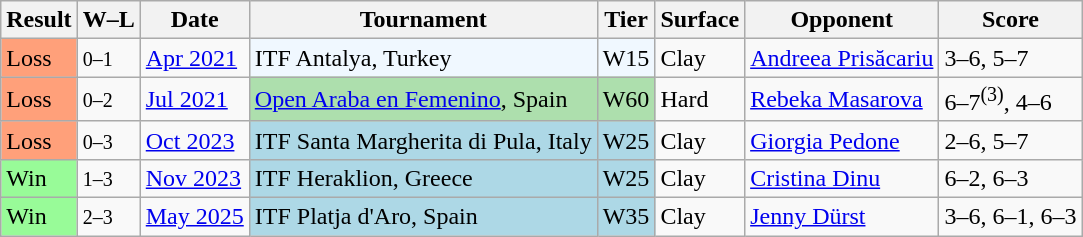<table class="sortable wikitable">
<tr>
<th>Result</th>
<th class=unsortable>W–L</th>
<th>Date</th>
<th>Tournament</th>
<th>Tier</th>
<th>Surface</th>
<th>Opponent</th>
<th class=unsortable>Score</th>
</tr>
<tr>
<td style="background:#ffa07a;">Loss</td>
<td><small>0–1</small></td>
<td><a href='#'>Apr 2021</a></td>
<td bgcolor=#f0f8ff>ITF Antalya, Turkey</td>
<td bgcolor=#f0f8ff>W15</td>
<td>Clay</td>
<td> <a href='#'>Andreea Prisăcariu</a></td>
<td>3–6, 5–7</td>
</tr>
<tr>
<td style="background:#ffa07a;">Loss</td>
<td><small>0–2</small></td>
<td><a href='#'>Jul 2021</a></td>
<td bgcolor=#addfad><a href='#'>Open Araba en Femenino</a>, Spain</td>
<td bgcolor=#addfad>W60</td>
<td>Hard</td>
<td> <a href='#'>Rebeka Masarova</a></td>
<td>6–7<sup>(3)</sup>, 4–6</td>
</tr>
<tr>
<td style="background:#ffa07a;">Loss</td>
<td><small>0–3</small></td>
<td><a href='#'>Oct 2023</a></td>
<td style="background:lightblue;">ITF Santa Margherita di Pula, Italy</td>
<td style="background:lightblue;">W25</td>
<td>Clay</td>
<td> <a href='#'>Giorgia Pedone</a></td>
<td>2–6, 5–7</td>
</tr>
<tr>
<td style="background:#98fb98;">Win</td>
<td><small>1–3</small></td>
<td><a href='#'>Nov 2023</a></td>
<td style="background:lightblue;">ITF Heraklion, Greece</td>
<td style="background:lightblue;">W25</td>
<td>Clay</td>
<td> <a href='#'>Cristina Dinu</a></td>
<td>6–2, 6–3</td>
</tr>
<tr>
<td style="background:#98fb98;">Win</td>
<td><small>2–3</small></td>
<td><a href='#'>May 2025</a></td>
<td style="background:lightblue;">ITF Platja d'Aro, Spain</td>
<td style="background:lightblue;">W35</td>
<td>Clay</td>
<td> <a href='#'>Jenny Dürst</a></td>
<td>3–6, 6–1, 6–3</td>
</tr>
</table>
